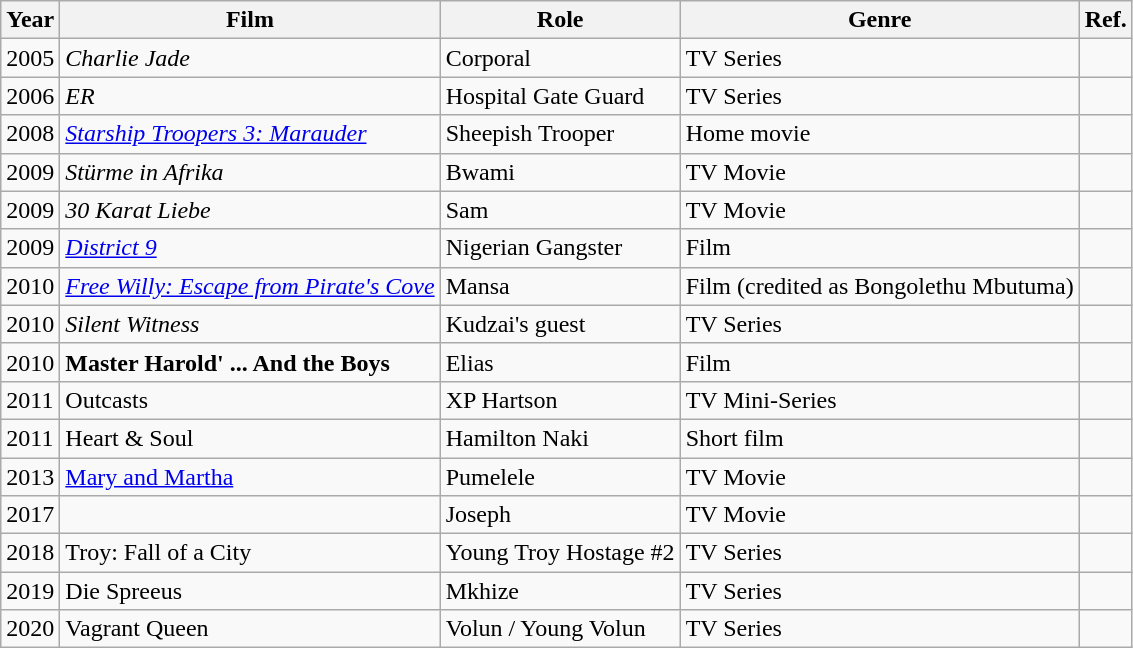<table class="wikitable">
<tr>
<th>Year</th>
<th>Film</th>
<th>Role</th>
<th>Genre</th>
<th>Ref.</th>
</tr>
<tr>
<td>2005</td>
<td><em>Charlie Jade</em></td>
<td>Corporal</td>
<td>TV Series</td>
<td></td>
</tr>
<tr>
<td>2006</td>
<td><em>ER</em></td>
<td>Hospital Gate Guard</td>
<td>TV Series</td>
<td></td>
</tr>
<tr>
<td>2008</td>
<td><em><a href='#'>Starship Troopers 3: Marauder</a></em></td>
<td>Sheepish Trooper</td>
<td>Home movie</td>
<td></td>
</tr>
<tr>
<td>2009</td>
<td><em>Stürme in Afrika</em></td>
<td>Bwami</td>
<td>TV Movie</td>
<td></td>
</tr>
<tr>
<td>2009</td>
<td><em>30 Karat Liebe</em></td>
<td>Sam</td>
<td>TV Movie</td>
<td></td>
</tr>
<tr>
<td>2009</td>
<td><em><a href='#'>District 9</a></em></td>
<td>Nigerian Gangster</td>
<td>Film</td>
<td></td>
</tr>
<tr>
<td>2010</td>
<td><em><a href='#'>Free Willy: Escape from Pirate's Cove</a></em></td>
<td>Mansa</td>
<td>Film (credited as Bongolethu Mbutuma)</td>
<td></td>
</tr>
<tr>
<td>2010</td>
<td><em>Silent Witness</em></td>
<td>Kudzai's guest</td>
<td>TV Series</td>
<td></td>
</tr>
<tr>
<td>2010</td>
<td><strong>Master Harold' ... And the Boys<em></td>
<td>Elias</td>
<td>Film</td>
<td></td>
</tr>
<tr>
<td>2011</td>
<td></em>Outcasts<em></td>
<td>XP Hartson</td>
<td>TV Mini-Series</td>
<td></td>
</tr>
<tr>
<td>2011</td>
<td></em>Heart & Soul<em></td>
<td>Hamilton Naki</td>
<td>Short film</td>
<td></td>
</tr>
<tr>
<td>2013</td>
<td></em><a href='#'>Mary and Martha</a><em></td>
<td>Pumelele</td>
<td>TV Movie</td>
<td></td>
</tr>
<tr>
<td>2017</td>
<td></em><em></td>
<td>Joseph</td>
<td>TV Movie</td>
<td></td>
</tr>
<tr>
<td>2018</td>
<td></em>Troy: Fall of a City<em></td>
<td>Young Troy Hostage #2</td>
<td>TV Series</td>
<td></td>
</tr>
<tr>
<td>2019</td>
<td></em>Die Spreeus<em></td>
<td>Mkhize</td>
<td>TV Series</td>
<td></td>
</tr>
<tr>
<td>2020</td>
<td></em>Vagrant Queen<em></td>
<td>Volun / Young Volun</td>
<td>TV Series</td>
<td></td>
</tr>
</table>
